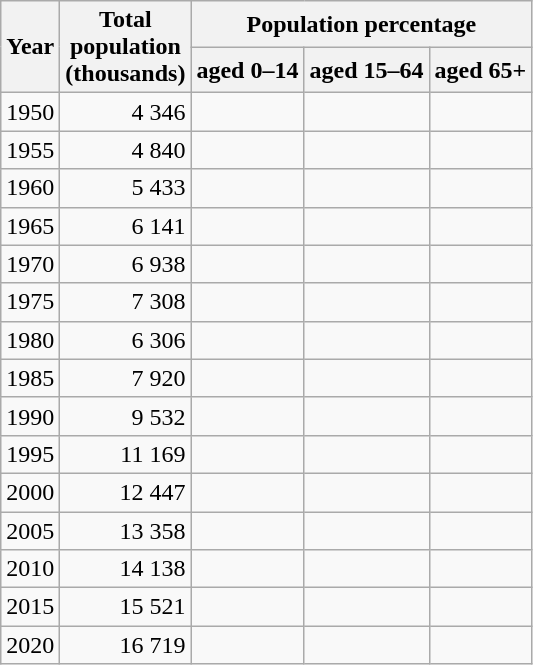<table class="wikitable">
<tr>
<th rowspan=2>Year</th>
<th rowspan=2 width="80pt">Total population (thousands)</th>
<th colspan=3>Population percentage</th>
</tr>
<tr>
<th>aged 0–14</th>
<th>aged 15–64</th>
<th>aged 65+</th>
</tr>
<tr>
<td>1950</td>
<td align="right">4 346</td>
<td></td>
<td></td>
<td></td>
</tr>
<tr>
<td>1955</td>
<td align="right">4 840</td>
<td></td>
<td></td>
<td></td>
</tr>
<tr>
<td>1960</td>
<td align="right">5 433</td>
<td></td>
<td></td>
<td></td>
</tr>
<tr>
<td>1965</td>
<td align="right">6 141</td>
<td></td>
<td></td>
<td></td>
</tr>
<tr>
<td>1970</td>
<td align="right">6 938</td>
<td></td>
<td></td>
<td></td>
</tr>
<tr>
<td>1975</td>
<td align="right">7 308</td>
<td></td>
<td></td>
<td></td>
</tr>
<tr>
<td>1980</td>
<td align="right">6 306</td>
<td></td>
<td></td>
<td></td>
</tr>
<tr>
<td>1985</td>
<td align="right">7 920</td>
<td></td>
<td></td>
<td></td>
</tr>
<tr>
<td>1990</td>
<td align="right">9 532</td>
<td></td>
<td></td>
<td></td>
</tr>
<tr>
<td>1995</td>
<td align="right">11 169</td>
<td></td>
<td></td>
<td></td>
</tr>
<tr>
<td>2000</td>
<td align="right">12 447</td>
<td></td>
<td></td>
<td></td>
</tr>
<tr>
<td>2005</td>
<td align="right">13 358</td>
<td></td>
<td></td>
<td></td>
</tr>
<tr>
<td>2010</td>
<td align="right">14 138</td>
<td></td>
<td></td>
<td></td>
</tr>
<tr>
<td>2015</td>
<td align="right">15 521</td>
<td></td>
<td></td>
<td></td>
</tr>
<tr>
<td>2020</td>
<td align="right">16 719</td>
<td></td>
<td></td>
<td></td>
</tr>
</table>
